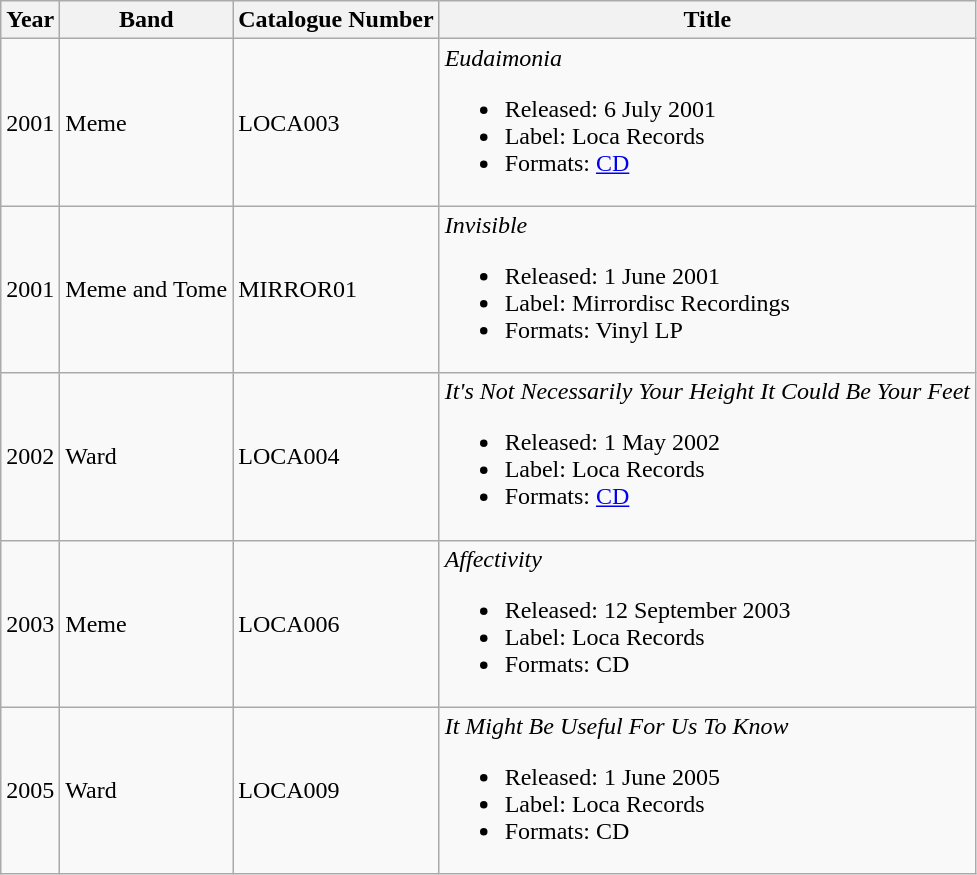<table class="wikitable">
<tr>
<th rowspan="1">Year</th>
<th>Band</th>
<th>Catalogue Number</th>
<th rowspan="1">Title</th>
</tr>
<tr>
<td>2001</td>
<td>Meme</td>
<td>LOCA003</td>
<td><em>Eudaimonia</em><br><ul><li>Released: 6 July 2001</li><li>Label: Loca Records</li><li>Formats: <a href='#'>CD</a></li></ul></td>
</tr>
<tr>
<td>2001</td>
<td>Meme and Tome</td>
<td>MIRROR01</td>
<td><em>Invisible</em><br><ul><li>Released: 1 June 2001</li><li>Label: Mirrordisc Recordings</li><li>Formats: Vinyl LP</li></ul></td>
</tr>
<tr>
<td>2002</td>
<td>Ward</td>
<td>LOCA004</td>
<td><em>It's Not Necessarily Your Height It Could Be Your Feet</em><br><ul><li>Released: 1 May 2002</li><li>Label: Loca Records</li><li>Formats: <a href='#'>CD</a></li></ul></td>
</tr>
<tr>
<td>2003</td>
<td>Meme</td>
<td>LOCA006</td>
<td><em>Affectivity</em><br><ul><li>Released: 12 September 2003</li><li>Label: Loca Records</li><li>Formats: CD</li></ul></td>
</tr>
<tr>
<td>2005</td>
<td>Ward</td>
<td>LOCA009</td>
<td><em>It Might Be Useful For Us To Know</em><br><ul><li>Released: 1 June 2005</li><li>Label: Loca Records</li><li>Formats: CD</li></ul></td>
</tr>
</table>
